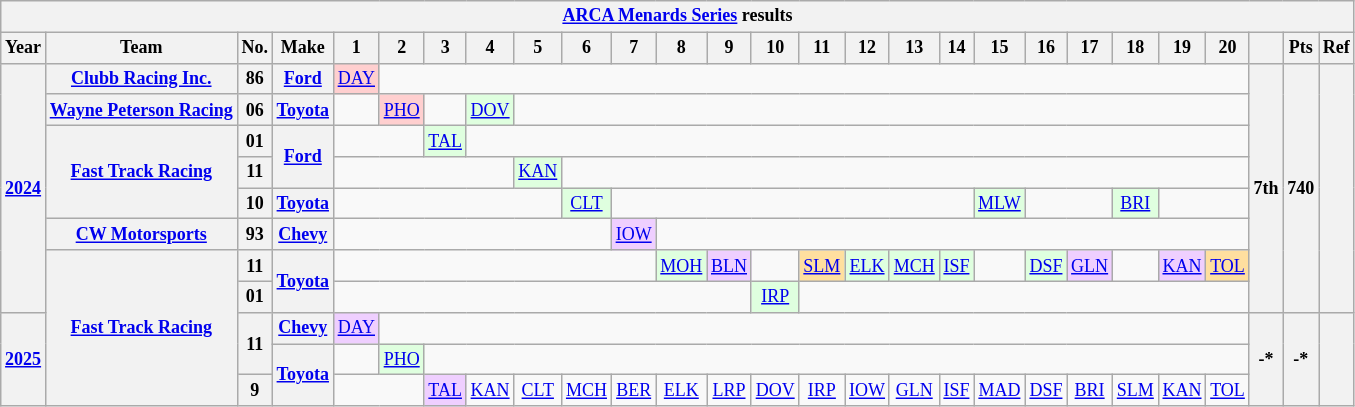<table class="wikitable" style="text-align:center; font-size:75%">
<tr>
<th colspan="27"><a href='#'>ARCA Menards Series</a> results</th>
</tr>
<tr>
<th>Year</th>
<th>Team</th>
<th>No.</th>
<th>Make</th>
<th>1</th>
<th>2</th>
<th>3</th>
<th>4</th>
<th>5</th>
<th>6</th>
<th>7</th>
<th>8</th>
<th>9</th>
<th>10</th>
<th>11</th>
<th>12</th>
<th>13</th>
<th>14</th>
<th>15</th>
<th>16</th>
<th>17</th>
<th>18</th>
<th>19</th>
<th>20</th>
<th></th>
<th>Pts</th>
<th>Ref</th>
</tr>
<tr>
<th rowspan=8><a href='#'>2024</a></th>
<th><a href='#'>Clubb Racing Inc.</a></th>
<th>86</th>
<th><a href='#'>Ford</a></th>
<td style="background:#FFCFCF;"><a href='#'>DAY</a><br></td>
<td colspan=19></td>
<th rowspan=8>7th</th>
<th rowspan=8>740</th>
<th rowspan=8></th>
</tr>
<tr>
<th><a href='#'>Wayne Peterson Racing</a></th>
<th>06</th>
<th><a href='#'>Toyota</a></th>
<td></td>
<td style="background:#FFCFCF;"><a href='#'>PHO</a><br></td>
<td></td>
<td style="background:#DFFFDF;"><a href='#'>DOV</a><br></td>
<td colspan=16></td>
</tr>
<tr>
<th rowspan=3><a href='#'>Fast Track Racing</a></th>
<th>01</th>
<th rowspan=2><a href='#'>Ford</a></th>
<td colspan=2></td>
<td style="background:#DFFFDF;"><a href='#'>TAL</a><br></td>
<td colspan=17></td>
</tr>
<tr>
<th>11</th>
<td colspan=4></td>
<td style="background:#DFFFDF;"><a href='#'>KAN</a><br></td>
<td colspan=15></td>
</tr>
<tr>
<th>10</th>
<th><a href='#'>Toyota</a></th>
<td colspan=5></td>
<td style="background:#DFFFDF;"><a href='#'>CLT</a><br></td>
<td colspan=8></td>
<td style="background:#DFFFDF;"><a href='#'>MLW</a><br></td>
<td colspan=2></td>
<td style="background:#DFFFDF;"><a href='#'>BRI</a><br></td>
<td colspan=2></td>
</tr>
<tr>
<th><a href='#'>CW Motorsports</a></th>
<th>93</th>
<th><a href='#'>Chevy</a></th>
<td colspan=6></td>
<td style="background:#EFCFFF;"><a href='#'>IOW</a><br></td>
<td colspan=13></td>
</tr>
<tr>
<th rowspan=5><a href='#'>Fast Track Racing</a></th>
<th>11</th>
<th rowspan=2><a href='#'>Toyota</a></th>
<td colspan=7></td>
<td style="background:#DFFFDF;"><a href='#'>MOH</a><br></td>
<td style="background:#EFCFFF;"><a href='#'>BLN</a><br></td>
<td></td>
<td style="background:#FFDF9F;"><a href='#'>SLM</a><br></td>
<td style="background:#DFFFDF;"><a href='#'>ELK</a><br></td>
<td style="background:#DFFFDF;"><a href='#'>MCH</a><br></td>
<td style="background:#DFFFDF;"><a href='#'>ISF</a><br></td>
<td></td>
<td style="background:#DFFFDF;"><a href='#'>DSF</a><br></td>
<td style="background:#EFCFFF;"><a href='#'>GLN</a><br></td>
<td></td>
<td style="background:#EFCFFF;"><a href='#'>KAN</a><br></td>
<td style="background:#FFDF9F;"><a href='#'>TOL</a><br></td>
</tr>
<tr>
<th>01</th>
<td colspan=9></td>
<td style="background:#DFFFDF;"><a href='#'>IRP</a><br></td>
<td colspan=10></td>
</tr>
<tr>
<th rowspan=3><a href='#'>2025</a></th>
<th rowspan=2>11</th>
<th><a href='#'>Chevy</a></th>
<td style="background:#EFCFFF;"><a href='#'>DAY</a><br></td>
<td colspan=19></td>
<th rowspan=3>-*</th>
<th rowspan=3>-*</th>
<th rowspan=3></th>
</tr>
<tr>
<th rowspan=2><a href='#'>Toyota</a></th>
<td></td>
<td style="background:#DFFFDF;"><a href='#'>PHO</a><br></td>
<td colspan=18></td>
</tr>
<tr>
<th>9</th>
<td colspan=2></td>
<td style="background:#EFCFFF;"><a href='#'>TAL</a><br></td>
<td><a href='#'>KAN</a></td>
<td><a href='#'>CLT</a></td>
<td><a href='#'>MCH</a></td>
<td><a href='#'>BER</a></td>
<td><a href='#'>ELK</a></td>
<td><a href='#'>LRP</a></td>
<td><a href='#'>DOV</a></td>
<td><a href='#'>IRP</a></td>
<td><a href='#'>IOW</a></td>
<td><a href='#'>GLN</a></td>
<td><a href='#'>ISF</a></td>
<td><a href='#'>MAD</a></td>
<td><a href='#'>DSF</a></td>
<td><a href='#'>BRI</a></td>
<td><a href='#'>SLM</a></td>
<td><a href='#'>KAN</a></td>
<td><a href='#'>TOL</a></td>
</tr>
</table>
